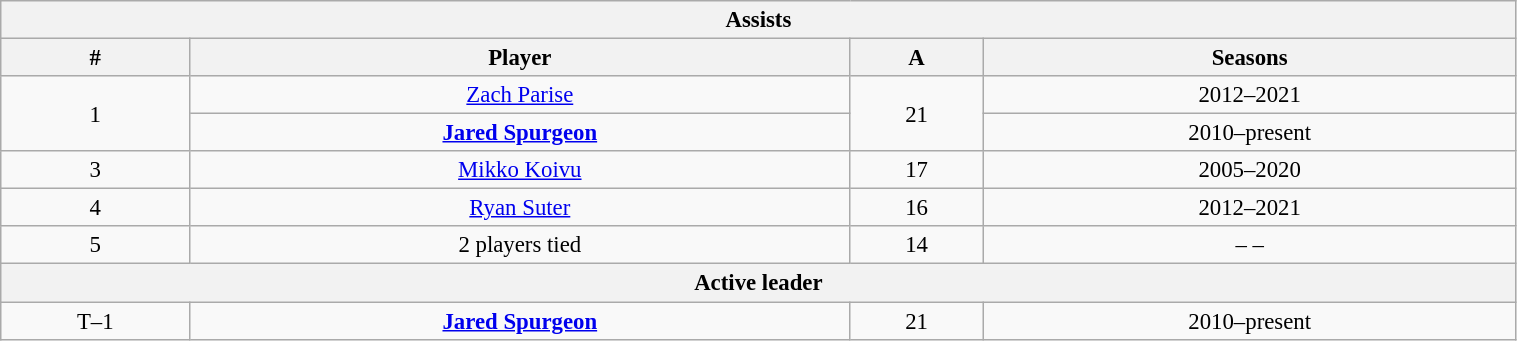<table class="wikitable" style="text-align: center; font-size: 95%" width="80%">
<tr>
<th colspan="4">Assists</th>
</tr>
<tr>
<th>#</th>
<th>Player</th>
<th>A</th>
<th>Seasons</th>
</tr>
<tr>
<td rowspan="2">1</td>
<td><a href='#'>Zach Parise</a></td>
<td rowspan="2">21</td>
<td>2012–2021</td>
</tr>
<tr>
<td><strong><a href='#'>Jared Spurgeon</a></strong></td>
<td>2010–present</td>
</tr>
<tr>
<td>3</td>
<td><a href='#'>Mikko Koivu</a></td>
<td>17</td>
<td>2005–2020</td>
</tr>
<tr>
<td>4</td>
<td><a href='#'>Ryan Suter</a></td>
<td>16</td>
<td>2012–2021</td>
</tr>
<tr>
<td>5</td>
<td>2 players tied</td>
<td>14</td>
<td>– –</td>
</tr>
<tr>
<th colspan="4">Active leader</th>
</tr>
<tr>
<td>T–1</td>
<td><strong><a href='#'>Jared Spurgeon</a></strong></td>
<td>21</td>
<td>2010–present</td>
</tr>
</table>
